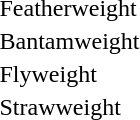<table>
<tr>
<td>Featherweight</td>
<td></td>
<td></td>
<td></td>
<td></td>
</tr>
<tr>
<td>Bantamweight</td>
<td></td>
<td></td>
<td></td>
<td></td>
</tr>
<tr>
<td>Flyweight</td>
<td></td>
<td></td>
<td></td>
<td></td>
</tr>
<tr>
<td>Strawweight</td>
<td></td>
<td></td>
<td></td>
<td></td>
</tr>
</table>
